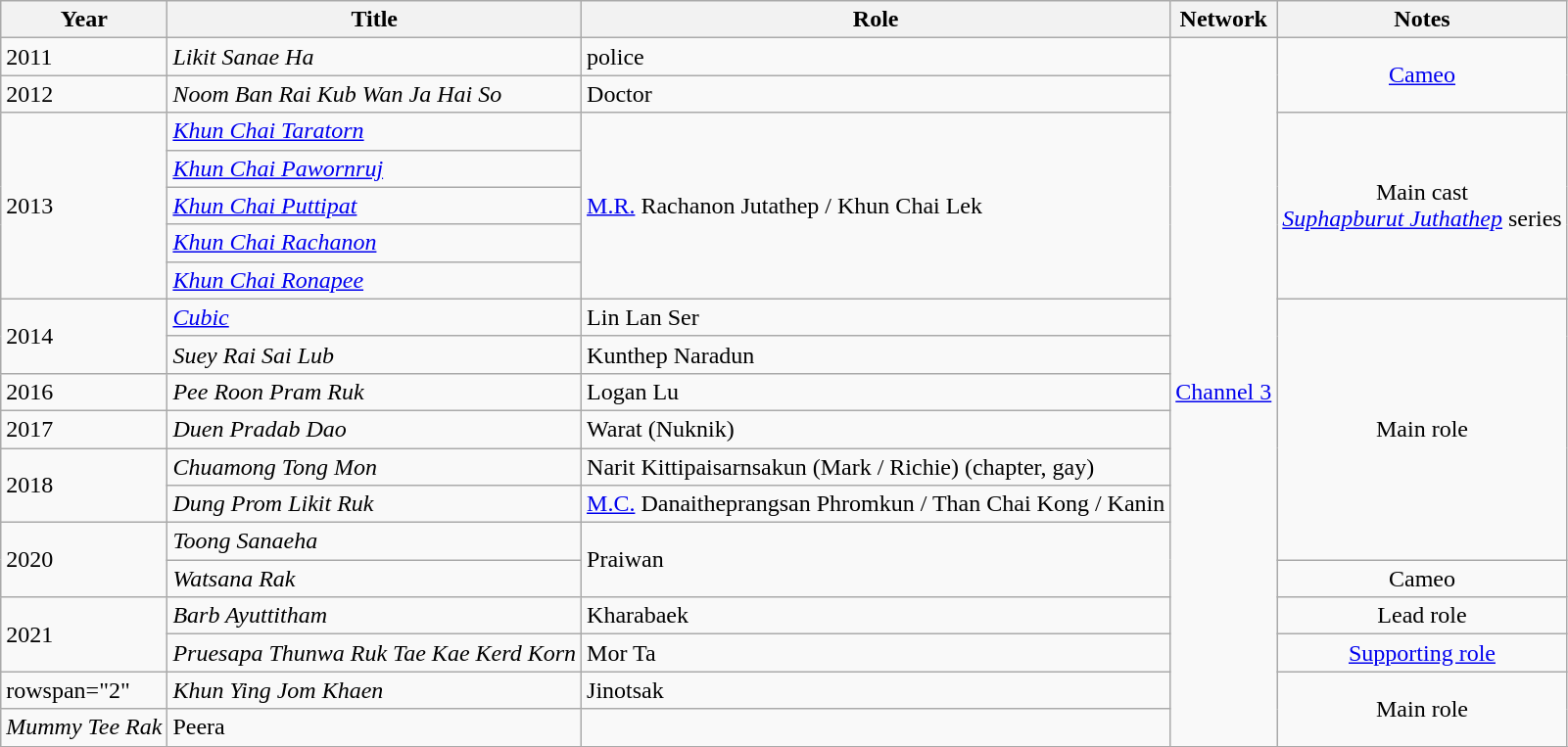<table class="wikitable sortable">
<tr>
<th>Year</th>
<th>Title</th>
<th>Role</th>
<th>Network</th>
<th class="unsortable">Notes</th>
</tr>
<tr>
<td>2011</td>
<td><em> Likit Sanae Ha </em></td>
<td>police</td>
<td rowspan="19"><a href='#'>Channel 3</a></td>
<td align="center" rowspan="2"><a href='#'>Cameo</a></td>
</tr>
<tr>
<td>2012</td>
<td><em> Noom Ban Rai Kub Wan Ja Hai So </em></td>
<td>Doctor</td>
</tr>
<tr>
<td rowspan="5">2013</td>
<td><em> <a href='#'>Khun Chai Taratorn</a> </em></td>
<td rowspan="5"><a href='#'>M.R.</a> Rachanon Jutathep / Khun Chai Lek</td>
<td align="center" rowspan="5">Main cast <br><em><a href='#'>Suphapburut Juthathep</a></em> series</td>
</tr>
<tr>
<td><em><a href='#'>Khun Chai Pawornruj</a> </em></td>
</tr>
<tr>
<td><em> <a href='#'>Khun Chai Puttipat</a> </em></td>
</tr>
<tr>
<td><em> <a href='#'>Khun Chai Rachanon</a> </em></td>
</tr>
<tr>
<td><em> <a href='#'>Khun Chai Ronapee</a>  </em></td>
</tr>
<tr>
<td rowspan="2">2014</td>
<td><em> <a href='#'>Cubic</a> </em></td>
<td>Lin Lan Ser</td>
<td align="center" rowspan="7">Main role</td>
</tr>
<tr>
<td><em> Suey Rai Sai Lub </em></td>
<td>Kunthep Naradun</td>
</tr>
<tr>
<td rowspan="1">2016</td>
<td><em> Pee Roon Pram Ruk  </em></td>
<td>Logan Lu</td>
</tr>
<tr>
<td rowspan="1">2017</td>
<td><em>Duen Pradab Dao </em></td>
<td>Warat (Nuknik)</td>
</tr>
<tr>
<td rowspan="2">2018</td>
<td><em> Chuamong Tong Mon  </em></td>
<td>Narit Kittipaisarnsakun (Mark / Richie) (chapter, gay)</td>
</tr>
<tr>
<td><em>Dung Prom Likit Ruk  </em></td>
<td><a href='#'>M.C.</a> Danaitheprangsan Phromkun / Than Chai Kong  / Kanin</td>
</tr>
<tr>
<td rowspan="2">2020</td>
<td><em> Toong Sanaeha  </em></td>
<td rowspan="2">Praiwan</td>
</tr>
<tr>
<td><em> Watsana Rak  </em></td>
<td align="center">Cameo</td>
</tr>
<tr>
<td rowspan="2">2021</td>
<td><em> Barb Ayuttitham  </em></td>
<td>Kharabaek</td>
<td align="center">Lead role</td>
</tr>
<tr>
<td><em>Pruesapa Thunwa Ruk Tae Kae Kerd Korn  </em></td>
<td>Mor Ta</td>
<td align="center"><a href='#'>Supporting role</a></td>
</tr>
<tr>
<td>rowspan="2" </td>
<td><em> Khun Ying Jom Khaen  </em></td>
<td>Jinotsak</td>
<td align="center" rowspan="2">Main role</td>
</tr>
<tr>
<td><em>Mummy Tee Rak  </em></td>
<td>Peera</td>
</tr>
<tr>
</tr>
</table>
